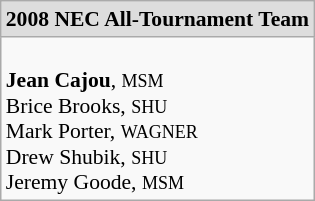<table class="wikitable" style="white-space:nowrap; font-size:90%;">
<tr>
<td colspan="7" style="text-align:center; background:#ddd;"><strong>2008 NEC  All-Tournament Team</strong></td>
</tr>
<tr>
<td><br><strong>Jean Cajou</strong>, <small>MSM</small><br>
Brice Brooks, <small>SHU</small><br>
Mark Porter, <small>WAGNER</small><br>
Drew Shubik, <small>SHU</small><br>
Jeremy Goode, <small>MSM</small><br></td>
</tr>
</table>
